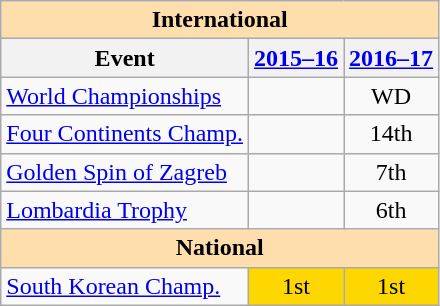<table class="wikitable" style="text-align:center">
<tr>
<th style="background-color: #ffdead; " colspan=3 align=center>International</th>
</tr>
<tr>
<th>Event</th>
<th><a href='#'>2015–16</a></th>
<th><a href='#'>2016–17</a></th>
</tr>
<tr>
<td align=left><a href='#'>World Championships</a></td>
<td></td>
<td>WD</td>
</tr>
<tr>
<td align=left><a href='#'>Four Continents Champ.</a></td>
<td></td>
<td>14th</td>
</tr>
<tr>
<td align=left> <a href='#'>Golden Spin of Zagreb</a></td>
<td></td>
<td>7th</td>
</tr>
<tr>
<td align=left> <a href='#'>Lombardia Trophy</a></td>
<td></td>
<td>6th</td>
</tr>
<tr>
<th style="background-color: #ffdead; " colspan=3 align=center>National</th>
</tr>
<tr>
<td align=left><a href='#'>South Korean Champ.</a></td>
<td bgcolor=gold>1st</td>
<td bgcolor=gold>1st</td>
</tr>
</table>
